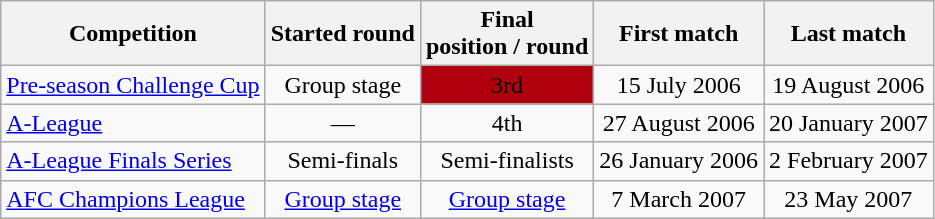<table class="wikitable">
<tr>
<th>Competition</th>
<th>Started round</th>
<th>Final <br>position / round</th>
<th>First match</th>
<th>Last match</th>
</tr>
<tr style="text-align: center">
<td align=left><a href='#'>Pre-season Challenge Cup</a></td>
<td>Group stage</td>
<td bgcolor=bronze>3rd</td>
<td>15 July 2006</td>
<td>19 August 2006</td>
</tr>
<tr style="text-align: center">
<td align=left><a href='#'>A-League</a></td>
<td>—</td>
<td>4th</td>
<td>27 August 2006</td>
<td>20 January 2007</td>
</tr>
<tr style="text-align: center">
<td align=left><a href='#'>A-League Finals Series</a></td>
<td>Semi-finals</td>
<td>Semi-finalists</td>
<td>26 January 2006</td>
<td>2 February 2007</td>
</tr>
<tr style="text-align: center">
<td align=left><a href='#'>AFC Champions League</a></td>
<td><a href='#'>Group stage</a></td>
<td><a href='#'>Group stage</a></td>
<td>7 March 2007</td>
<td>23 May 2007</td>
</tr>
</table>
